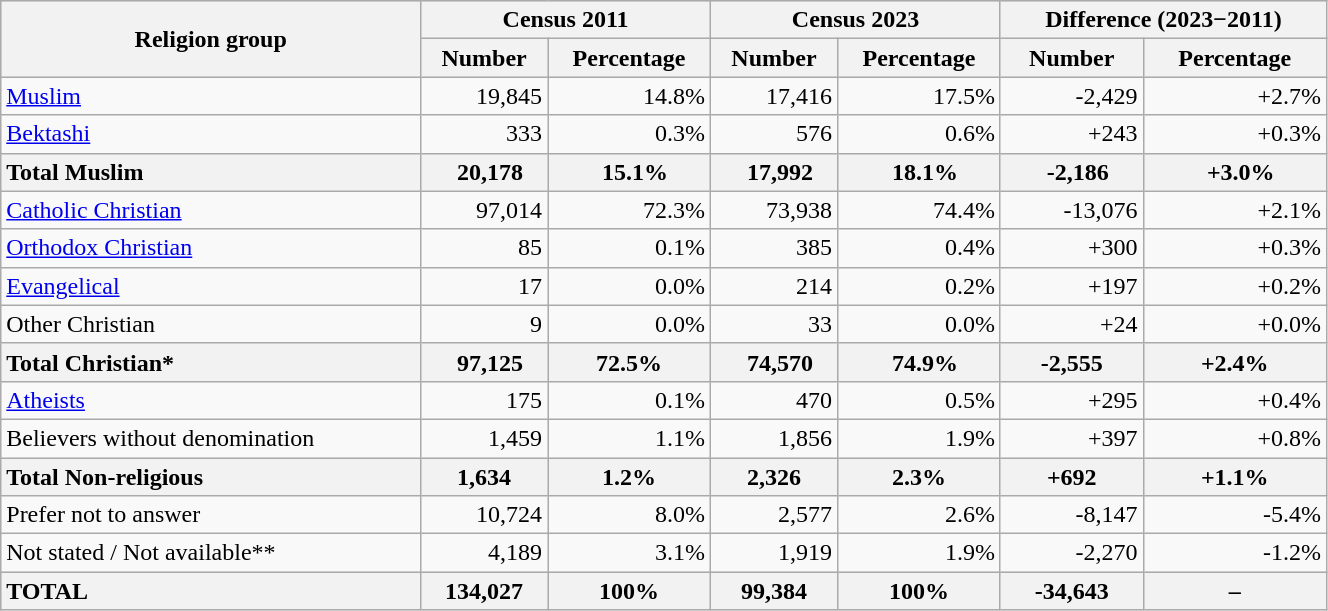<table class="wikitable" style="text-align:right;width: 70%">
<tr style="background:#e0e0e0;">
<th rowspan="2">Religion group</th>
<th colspan="2">Census 2011</th>
<th colspan="2">Census 2023</th>
<th colspan="2">Difference (2023−2011)</th>
</tr>
<tr style="background:#e0e0e0;">
<th>Number</th>
<th>Percentage</th>
<th>Number</th>
<th>Percentage</th>
<th>Number</th>
<th>Percentage</th>
</tr>
<tr>
<td style="text-align:left;"><a href='#'>Muslim</a></td>
<td>19,845</td>
<td>14.8%</td>
<td>17,416</td>
<td>17.5%</td>
<td>-2,429</td>
<td>+2.7%</td>
</tr>
<tr>
<td style="text-align:left;"><a href='#'>Bektashi</a></td>
<td>333</td>
<td>0.3%</td>
<td>576</td>
<td>0.6%</td>
<td>+243</td>
<td>+0.3%</td>
</tr>
<tr>
<th style="text-align:left;">Total Muslim</th>
<th>  20,178</th>
<th>  15.1%</th>
<th>  17,992</th>
<th>  18.1%</th>
<th>  -2,186</th>
<th>  +3.0%</th>
</tr>
<tr>
<td style="text-align:left;"><a href='#'>Catholic Christian</a></td>
<td>97,014</td>
<td>72.3%</td>
<td>73,938</td>
<td>74.4%</td>
<td>-13,076</td>
<td>+2.1%</td>
</tr>
<tr>
<td style="text-align:left;"><a href='#'>Orthodox Christian</a></td>
<td>85</td>
<td>0.1%</td>
<td>385</td>
<td>0.4%</td>
<td>+300</td>
<td>+0.3%</td>
</tr>
<tr>
<td style="text-align:left;"><a href='#'>Evangelical</a></td>
<td>17</td>
<td>0.0%</td>
<td>214</td>
<td>0.2%</td>
<td>+197</td>
<td>+0.2%</td>
</tr>
<tr>
<td style="text-align:left;">Other Christian</td>
<td>9</td>
<td>0.0%</td>
<td>33</td>
<td>0.0%</td>
<td>+24</td>
<td>+0.0%</td>
</tr>
<tr>
<th style="text-align:left;">Total Christian*</th>
<th>  97,125</th>
<th>72.5%</th>
<th>  74,570</th>
<th>  74.9%</th>
<th>-2,555</th>
<th>+2.4%</th>
</tr>
<tr>
<td style="text-align:left;"><a href='#'>Atheists</a></td>
<td>175</td>
<td>0.1%</td>
<td>470</td>
<td>0.5%</td>
<td>+295</td>
<td>+0.4%</td>
</tr>
<tr>
<td style="text-align:left;">Believers without denomination</td>
<td>1,459</td>
<td>1.1%</td>
<td>1,856</td>
<td>1.9%</td>
<td>+397</td>
<td>+0.8%</td>
</tr>
<tr>
<th style="text-align:left;">Total Non-religious</th>
<th>1,634</th>
<th>1.2%</th>
<th>2,326</th>
<th>2.3%</th>
<th>+692</th>
<th>+1.1%</th>
</tr>
<tr>
<td style="text-align:left;">Prefer not to answer</td>
<td>10,724</td>
<td>8.0%</td>
<td>2,577</td>
<td>2.6%</td>
<td>-8,147</td>
<td>-5.4%</td>
</tr>
<tr>
<td style="text-align:left;">Not stated / Not available**</td>
<td>4,189</td>
<td>3.1%</td>
<td>1,919</td>
<td>1.9%</td>
<td>-2,270</td>
<td>-1.2%</td>
</tr>
<tr style="background:#e0e0e0;">
<th style="text-align:left;"><strong>TOTAL</strong></th>
<th><strong>134,027</strong></th>
<th><strong>100%</strong></th>
<th><strong>99,384</strong></th>
<th><strong>100%</strong></th>
<th><strong>-34,643</strong></th>
<th><strong>–</strong></th>
</tr>
</table>
